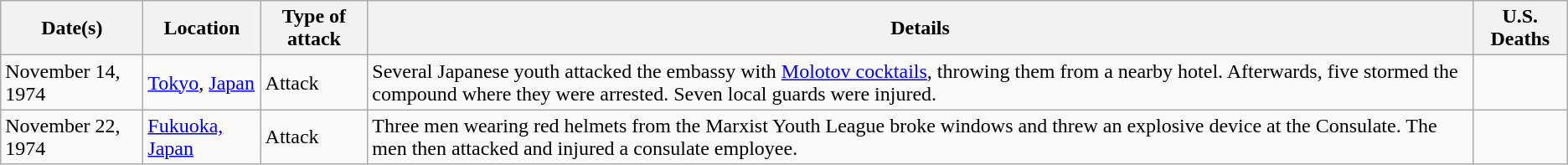<table class="sortable wikitable">
<tr>
<th>Date(s)</th>
<th>Location</th>
<th>Type of attack</th>
<th>Details</th>
<th>U.S. Deaths</th>
</tr>
<tr>
<td>November 14, 1974</td>
<td><a href='#'>Tokyo</a>, <a href='#'>Japan</a></td>
<td>Attack</td>
<td>Several Japanese youth attacked the embassy with <a href='#'>Molotov cocktails</a>, throwing them from a nearby hotel. Afterwards, five stormed the compound where they were arrested. Seven local guards were injured.</td>
<td></td>
</tr>
<tr>
<td>November 22, 1974</td>
<td><a href='#'>Fukuoka, Japan</a></td>
<td>Attack</td>
<td>Three men wearing red helmets from the Marxist Youth League broke windows and threw an explosive device at the Consulate. The men then attacked and injured a consulate employee.</td>
<td></td>
</tr>
</table>
